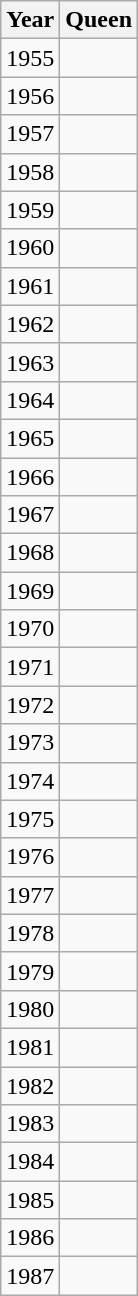<table class="wikitable sortable">
<tr>
<th>Year</th>
<th>Queen</th>
</tr>
<tr>
<td align=center>1955</td>
<td></td>
</tr>
<tr>
<td align=center>1956</td>
<td></td>
</tr>
<tr>
<td align=center>1957</td>
<td></td>
</tr>
<tr>
<td align=center>1958</td>
<td></td>
</tr>
<tr>
<td align=center>1959</td>
<td></td>
</tr>
<tr>
<td align=center>1960</td>
<td></td>
</tr>
<tr>
<td align=center>1961</td>
<td></td>
</tr>
<tr>
<td align=center>1962</td>
<td></td>
</tr>
<tr>
<td align=center>1963</td>
<td></td>
</tr>
<tr>
<td align=center>1964</td>
<td></td>
</tr>
<tr>
<td align=center>1965</td>
<td></td>
</tr>
<tr>
<td align=center>1966</td>
<td></td>
</tr>
<tr>
<td align=center>1967</td>
<td></td>
</tr>
<tr>
<td align=center>1968</td>
<td></td>
</tr>
<tr>
<td align=center>1969</td>
<td></td>
</tr>
<tr>
<td align=center>1970</td>
<td></td>
</tr>
<tr>
<td align=center>1971</td>
<td></td>
</tr>
<tr>
<td align=center>1972</td>
<td></td>
</tr>
<tr>
<td align=center>1973</td>
<td></td>
</tr>
<tr>
<td align=center>1974</td>
<td></td>
</tr>
<tr>
<td align=center>1975</td>
<td></td>
</tr>
<tr>
<td align=center>1976</td>
<td></td>
</tr>
<tr>
<td align=center>1977</td>
<td></td>
</tr>
<tr>
<td align=center>1978</td>
<td></td>
</tr>
<tr>
<td align=center>1979</td>
<td></td>
</tr>
<tr>
<td align=center>1980</td>
<td></td>
</tr>
<tr>
<td align=center>1981</td>
<td></td>
</tr>
<tr>
<td align=center>1982</td>
<td></td>
</tr>
<tr>
<td align=center>1983</td>
<td></td>
</tr>
<tr>
<td align=center>1984</td>
<td></td>
</tr>
<tr>
<td align=center>1985</td>
<td></td>
</tr>
<tr>
<td align=center>1986</td>
<td></td>
</tr>
<tr>
<td align=center>1987</td>
<td></td>
</tr>
</table>
